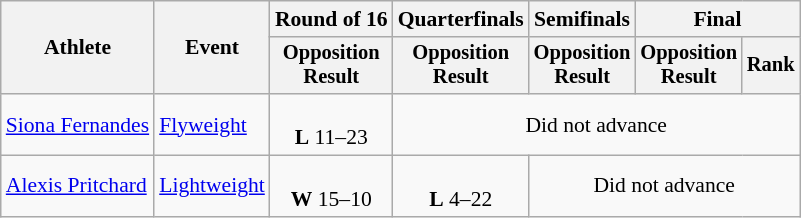<table class="wikitable" style="font-size:90%">
<tr>
<th rowspan="2">Athlete</th>
<th rowspan="2">Event</th>
<th>Round of 16</th>
<th>Quarterfinals</th>
<th>Semifinals</th>
<th colspan=2>Final</th>
</tr>
<tr style="font-size:95%">
<th>Opposition<br>Result</th>
<th>Opposition<br>Result</th>
<th>Opposition<br>Result</th>
<th>Opposition<br>Result</th>
<th>Rank</th>
</tr>
<tr align=center>
<td align=left><a href='#'>Siona Fernandes</a></td>
<td align=left><a href='#'>Flyweight</a></td>
<td><br><strong>L</strong> 11–23</td>
<td colspan=4>Did not advance</td>
</tr>
<tr align=center>
<td align=left><a href='#'>Alexis Pritchard</a></td>
<td align=left><a href='#'>Lightweight</a></td>
<td><br><strong>W</strong> 15–10</td>
<td><br><strong>L</strong> 4–22</td>
<td colspan=3>Did not advance</td>
</tr>
</table>
